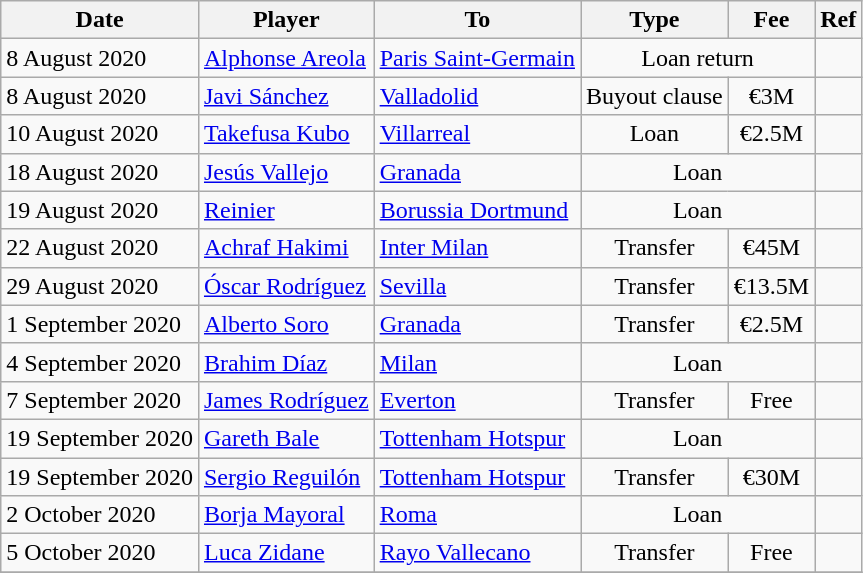<table class="wikitable">
<tr>
<th>Date</th>
<th>Player</th>
<th>To</th>
<th>Type</th>
<th>Fee</th>
<th>Ref</th>
</tr>
<tr>
<td>8 August 2020</td>
<td> <a href='#'>Alphonse Areola</a></td>
<td> <a href='#'>Paris Saint-Germain</a></td>
<td align=center colspan=2>Loan return</td>
<td align=center></td>
</tr>
<tr>
<td>8 August 2020</td>
<td> <a href='#'>Javi Sánchez</a></td>
<td><a href='#'>Valladolid</a></td>
<td align=center>Buyout clause</td>
<td align=center>€3M</td>
<td align=center></td>
</tr>
<tr>
<td>10 August 2020</td>
<td> <a href='#'>Takefusa Kubo</a></td>
<td><a href='#'>Villarreal</a></td>
<td align=center>Loan</td>
<td align=center>€2.5M</td>
<td align=center></td>
</tr>
<tr>
<td>18 August 2020</td>
<td> <a href='#'>Jesús Vallejo</a></td>
<td><a href='#'>Granada</a></td>
<td align=center colspan=2>Loan</td>
<td align=center></td>
</tr>
<tr>
<td>19 August 2020</td>
<td> <a href='#'>Reinier</a></td>
<td> <a href='#'>Borussia Dortmund</a></td>
<td align=center colspan=2>Loan</td>
<td align=center></td>
</tr>
<tr>
<td>22 August 2020</td>
<td> <a href='#'>Achraf Hakimi</a></td>
<td> <a href='#'>Inter Milan</a></td>
<td align=center>Transfer</td>
<td align=center>€45M</td>
<td align=center></td>
</tr>
<tr>
<td>29 August 2020</td>
<td> <a href='#'>Óscar Rodríguez</a></td>
<td><a href='#'>Sevilla</a></td>
<td align=center>Transfer</td>
<td align=center>€13.5M</td>
<td align=center></td>
</tr>
<tr>
<td>1 September 2020</td>
<td> <a href='#'>Alberto Soro</a></td>
<td><a href='#'>Granada</a></td>
<td align=center>Transfer</td>
<td align=center>€2.5M</td>
<td align=center></td>
</tr>
<tr>
<td>4 September 2020</td>
<td> <a href='#'>Brahim Díaz</a></td>
<td> <a href='#'>Milan</a></td>
<td align=center colspan=2>Loan</td>
<td align=center></td>
</tr>
<tr>
<td>7 September 2020</td>
<td> <a href='#'>James Rodríguez</a></td>
<td> <a href='#'>Everton</a></td>
<td align=center>Transfer</td>
<td align=center>Free</td>
<td align=center></td>
</tr>
<tr>
<td>19 September 2020</td>
<td> <a href='#'>Gareth Bale</a></td>
<td> <a href='#'>Tottenham Hotspur</a></td>
<td align=center colspan=2>Loan</td>
<td align=center></td>
</tr>
<tr>
<td>19 September 2020</td>
<td> <a href='#'>Sergio Reguilón</a></td>
<td> <a href='#'>Tottenham Hotspur</a></td>
<td align=center>Transfer</td>
<td align=center>€30M</td>
<td align=center></td>
</tr>
<tr>
<td>2 October 2020</td>
<td> <a href='#'>Borja Mayoral</a></td>
<td> <a href='#'>Roma</a></td>
<td align=center colspan=2>Loan</td>
<td align=center></td>
</tr>
<tr>
<td>5 October 2020</td>
<td> <a href='#'>Luca Zidane</a></td>
<td><a href='#'>Rayo Vallecano</a></td>
<td align=center>Transfer</td>
<td align=center>Free</td>
<td align=center></td>
</tr>
<tr>
</tr>
</table>
